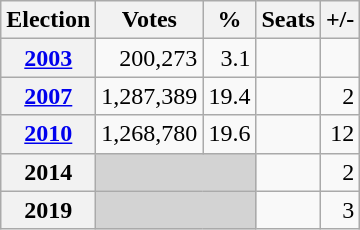<table class="wikitable" style="text-align:right;">
<tr>
<th>Election</th>
<th>Votes</th>
<th>%</th>
<th>Seats</th>
<th>+/-</th>
</tr>
<tr>
<th><a href='#'>2003</a></th>
<td>200,273</td>
<td>3.1</td>
<td></td>
<td></td>
</tr>
<tr>
<th><a href='#'>2007</a></th>
<td>1,287,389</td>
<td>19.4</td>
<td></td>
<td> 2</td>
</tr>
<tr>
<th><a href='#'>2010</a></th>
<td>1,268,780</td>
<td>19.6</td>
<td></td>
<td> 12</td>
</tr>
<tr>
<th>2014</th>
<td colspan=2 bgcolor="lightgrey"></td>
<td></td>
<td> 2</td>
</tr>
<tr>
<th>2019</th>
<td colspan=2 bgcolor="lightgrey"></td>
<td></td>
<td> 3</td>
</tr>
</table>
